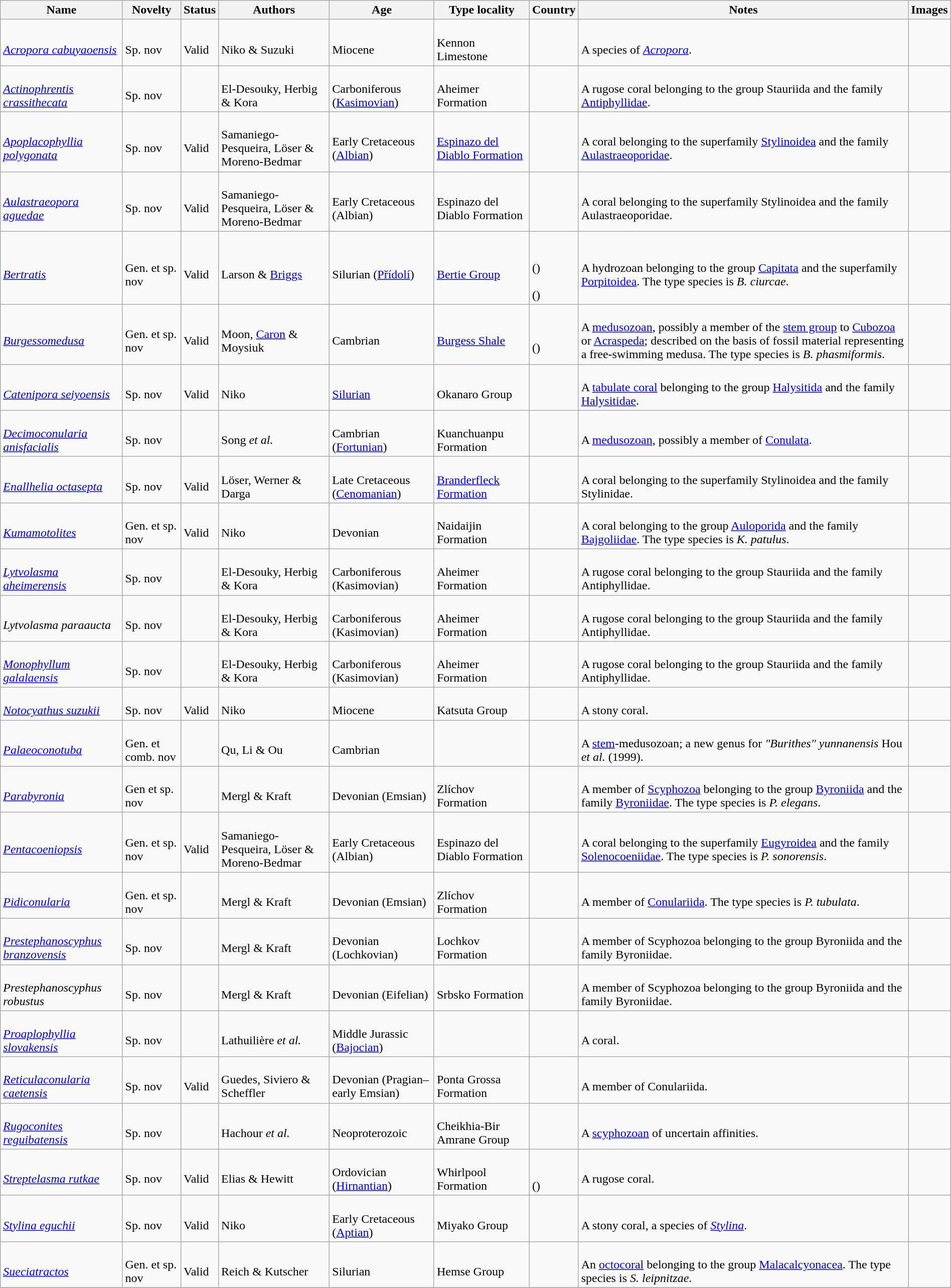<table class="wikitable sortable" align="center" width="100%">
<tr>
<th>Name</th>
<th>Novelty</th>
<th>Status</th>
<th>Authors</th>
<th>Age</th>
<th>Type locality</th>
<th>Country</th>
<th>Notes</th>
<th>Images</th>
</tr>
<tr>
<td><br><em><a href='#'>Acropora cabuyaoensis</a></em></td>
<td><br>Sp. nov</td>
<td><br>Valid</td>
<td><br>Niko & Suzuki</td>
<td><br>Miocene</td>
<td><br>Kennon Limestone</td>
<td><br></td>
<td><br>A species of <em><a href='#'>Acropora</a></em>.</td>
<td></td>
</tr>
<tr>
<td><br><em><a href='#'>Actinophrentis crassithecata</a></em></td>
<td><br>Sp. nov</td>
<td></td>
<td><br>El-Desouky, Herbig & Kora</td>
<td><br>Carboniferous (<a href='#'>Kasimovian</a>)</td>
<td><br>Aheimer Formation</td>
<td><br></td>
<td><br>A rugose coral belonging to the group Stauriida and the family <a href='#'>Antiphyllidae</a>.</td>
<td></td>
</tr>
<tr>
<td><br><em><a href='#'>Apoplacophyllia polygonata</a></em></td>
<td><br>Sp. nov</td>
<td><br>Valid</td>
<td><br>Samaniego-Pesqueira, Löser & Moreno-Bedmar</td>
<td><br>Early Cretaceous (<a href='#'>Albian</a>)</td>
<td><br><a href='#'>Espinazo del Diablo Formation</a></td>
<td><br></td>
<td><br>A coral belonging to the superfamily <a href='#'>Stylinoidea</a> and the family <a href='#'>Aulastraeoporidae</a>.</td>
<td></td>
</tr>
<tr>
<td><br><em><a href='#'>Aulastraeopora aguedae</a></em></td>
<td><br>Sp. nov</td>
<td><br>Valid</td>
<td><br>Samaniego-Pesqueira, Löser & Moreno-Bedmar</td>
<td><br>Early Cretaceous (Albian)</td>
<td><br>Espinazo del Diablo Formation</td>
<td><br></td>
<td><br>A coral belonging to the superfamily Stylinoidea and the family Aulastraeoporidae.</td>
<td></td>
</tr>
<tr>
<td><br><em><a href='#'>Bertratis</a></em></td>
<td><br>Gen. et sp. nov</td>
<td><br>Valid</td>
<td><br>Larson & <a href='#'>Briggs</a></td>
<td><br>Silurian (<a href='#'>Přídolí</a>)</td>
<td><br><a href='#'>Bertie Group</a></td>
<td><br><br>()<br>
<br>()</td>
<td><br>A hydrozoan belonging to the group <a href='#'>Capitata</a> and the superfamily <a href='#'>Porpitoidea</a>. The type species is <em>B. ciurcae</em>.</td>
<td></td>
</tr>
<tr>
<td><br><em><a href='#'>Burgessomedusa</a></em></td>
<td><br>Gen. et sp. nov</td>
<td><br>Valid</td>
<td><br>Moon, <a href='#'>Caron</a> & Moysiuk</td>
<td><br>Cambrian</td>
<td><br><a href='#'>Burgess Shale</a></td>
<td><br><br>()</td>
<td><br>A <a href='#'>medusozoan</a>, possibly a member of the <a href='#'>stem group</a> to <a href='#'>Cubozoa</a> or <a href='#'>Acraspeda</a>; described on the basis of fossil material representing a free-swimming medusa. The type species is <em>B. phasmiformis</em>.</td>
<td></td>
</tr>
<tr>
<td><br><em><a href='#'>Catenipora seiyoensis</a></em></td>
<td><br>Sp. nov</td>
<td><br>Valid</td>
<td><br>Niko</td>
<td><br><a href='#'>Silurian</a></td>
<td><br>Okanaro Group</td>
<td><br></td>
<td><br>A <a href='#'>tabulate coral</a> belonging to the group <a href='#'>Halysitida</a> and the family <a href='#'>Halysitidae</a>.</td>
<td></td>
</tr>
<tr>
<td><br><em><a href='#'>Decimoconularia anisfacialis</a></em></td>
<td><br>Sp. nov</td>
<td></td>
<td><br>Song <em>et al.</em></td>
<td><br>Cambrian (<a href='#'>Fortunian</a>)</td>
<td><br>Kuanchuanpu Formation</td>
<td><br></td>
<td><br>A <a href='#'>medusozoan</a>, possibly a member of <a href='#'>Conulata</a>.</td>
<td></td>
</tr>
<tr>
<td><br><em><a href='#'>Enallhelia octasepta</a></em></td>
<td><br>Sp. nov</td>
<td><br>Valid</td>
<td><br>Löser, Werner & Darga</td>
<td><br>Late Cretaceous (<a href='#'>Cenomanian</a>)</td>
<td><br><a href='#'>Branderfleck Formation</a></td>
<td><br></td>
<td><br>A coral belonging to the superfamily Stylinoidea and the family Stylinidae.</td>
<td></td>
</tr>
<tr>
<td><br><em><a href='#'>Kumamotolites</a></em></td>
<td><br>Gen. et sp. nov</td>
<td><br>Valid</td>
<td><br>Niko</td>
<td><br>Devonian</td>
<td><br>Naidaijin Formation</td>
<td><br></td>
<td><br>A coral belonging to the group <a href='#'>Auloporida</a> and the family <a href='#'>Bajgoliidae</a>. The type species is <em>K. patulus</em>.</td>
<td></td>
</tr>
<tr>
<td><br><em><a href='#'>Lytvolasma aheimerensis</a></em></td>
<td><br>Sp. nov</td>
<td></td>
<td><br>El-Desouky, Herbig & Kora</td>
<td><br>Carboniferous (Kasimovian)</td>
<td><br>Aheimer Formation</td>
<td><br></td>
<td><br>A rugose coral belonging to the group Stauriida and the family Antiphyllidae.</td>
<td></td>
</tr>
<tr>
<td><br><em>Lytvolasma paraaucta</em></td>
<td><br>Sp. nov</td>
<td></td>
<td><br>El-Desouky, Herbig & Kora</td>
<td><br>Carboniferous (Kasimovian)</td>
<td><br>Aheimer Formation</td>
<td><br></td>
<td><br>A rugose coral belonging to the group Stauriida and the family Antiphyllidae.</td>
<td></td>
</tr>
<tr>
<td><br><em><a href='#'>Monophyllum galalaensis</a></em></td>
<td><br>Sp. nov</td>
<td></td>
<td><br>El-Desouky, Herbig & Kora</td>
<td><br>Carboniferous (Kasimovian)</td>
<td><br>Aheimer Formation</td>
<td><br></td>
<td><br>A rugose coral belonging to the group Stauriida and the family Antiphyllidae.</td>
<td></td>
</tr>
<tr>
<td><br><em><a href='#'>Notocyathus suzukii</a></em></td>
<td><br>Sp. nov</td>
<td><br>Valid</td>
<td><br>Niko</td>
<td><br>Miocene</td>
<td><br>Katsuta Group</td>
<td><br></td>
<td><br>A stony coral.</td>
<td></td>
</tr>
<tr>
<td><br><em><a href='#'>Palaeoconotuba</a></em></td>
<td><br>Gen. et comb. nov</td>
<td></td>
<td><br>Qu, Li & Ou</td>
<td><br>Cambrian</td>
<td></td>
<td><br></td>
<td><br>A <a href='#'>stem</a>-medusozoan; a new genus for <em>"Burithes" yunnanensis</em> Hou <em>et al.</em> (1999).</td>
<td></td>
</tr>
<tr>
<td><br><em><a href='#'>Parabyronia</a></em></td>
<td><br>Gen et sp. nov</td>
<td></td>
<td><br>Mergl & Kraft</td>
<td><br>Devonian (Emsian)</td>
<td><br>Zlíchov Formation</td>
<td><br></td>
<td><br>A member of <a href='#'>Scyphozoa</a> belonging to the group <a href='#'>Byroniida</a> and the family <a href='#'>Byroniidae</a>. The type species is <em>P. elegans</em>.</td>
<td></td>
</tr>
<tr>
<td><br><em><a href='#'>Pentacoeniopsis</a></em></td>
<td><br>Gen. et sp. nov</td>
<td><br>Valid</td>
<td><br>Samaniego-Pesqueira, Löser & Moreno-Bedmar</td>
<td><br>Early Cretaceous (Albian)</td>
<td><br>Espinazo del Diablo Formation</td>
<td><br></td>
<td><br>A coral belonging to the superfamily <a href='#'>Eugyroidea</a> and the family <a href='#'>Solenocoeniidae</a>. The type species is <em>P. sonorensis</em>.</td>
<td></td>
</tr>
<tr>
<td><br><em><a href='#'>Pidiconularia</a></em></td>
<td><br>Gen. et sp. nov</td>
<td></td>
<td><br>Mergl & Kraft</td>
<td><br>Devonian (Emsian)</td>
<td><br>Zlíchov Formation</td>
<td><br></td>
<td><br>A member of <a href='#'>Conulariida</a>. The type species is <em>P. tubulata</em>.</td>
<td></td>
</tr>
<tr>
<td><br><em><a href='#'>Prestephanoscyphus branzovensis</a></em></td>
<td><br>Sp. nov</td>
<td></td>
<td><br>Mergl & Kraft</td>
<td><br>Devonian (Lochkovian)</td>
<td><br>Lochkov Formation</td>
<td><br></td>
<td><br>A member of Scyphozoa belonging to the group Byroniida and the family Byroniidae.</td>
<td></td>
</tr>
<tr>
<td><br><em>Prestephanoscyphus robustus</em></td>
<td><br>Sp. nov</td>
<td></td>
<td><br>Mergl & Kraft</td>
<td><br>Devonian (Eifelian)</td>
<td><br>Srbsko Formation</td>
<td><br></td>
<td><br>A member of Scyphozoa belonging to the group Byroniida and the family Byroniidae.</td>
<td></td>
</tr>
<tr>
<td><br><em><a href='#'>Proaplophyllia slovakensis</a></em></td>
<td><br>Sp. nov</td>
<td></td>
<td><br>Lathuilière <em>et al.</em></td>
<td><br>Middle Jurassic (<a href='#'>Bajocian</a>)</td>
<td></td>
<td><br></td>
<td><br>A coral.</td>
<td></td>
</tr>
<tr>
<td><br><em><a href='#'>Reticulaconularia caetensis</a></em></td>
<td><br>Sp. nov</td>
<td><br>Valid</td>
<td><br>Guedes, Siviero & Scheffler</td>
<td><br>Devonian (Pragian–early Emsian)</td>
<td><br>Ponta Grossa Formation</td>
<td><br></td>
<td><br>A member of Conulariida.</td>
<td></td>
</tr>
<tr>
<td><br><em><a href='#'>Rugoconites reguibatensis</a></em></td>
<td><br>Sp. nov</td>
<td></td>
<td><br>Hachour <em>et al.</em></td>
<td><br>Neoproterozoic</td>
<td><br>Cheikhia-Bir Amrane Group</td>
<td><br></td>
<td><br>A <a href='#'>scyphozoan</a> of uncertain affinities.</td>
<td></td>
</tr>
<tr>
<td><br><em><a href='#'>Streptelasma rutkae</a></em></td>
<td><br>Sp. nov</td>
<td><br>Valid</td>
<td><br>Elias & Hewitt</td>
<td><br>Ordovician (<a href='#'>Hirnantian</a>)</td>
<td><br>Whirlpool Formation</td>
<td><br><br>()</td>
<td><br>A rugose coral.</td>
<td></td>
</tr>
<tr>
<td><br><em><a href='#'>Stylina eguchii</a></em></td>
<td><br>Sp. nov</td>
<td><br>Valid</td>
<td><br>Niko</td>
<td><br>Early Cretaceous (<a href='#'>Aptian</a>)</td>
<td><br>Miyako Group</td>
<td><br></td>
<td><br>A stony coral, a species of <em><a href='#'>Stylina</a></em>.</td>
<td></td>
</tr>
<tr>
<td><br><em><a href='#'>Sueciatractos</a></em></td>
<td><br>Gen. et sp. nov</td>
<td><br>Valid</td>
<td><br>Reich & Kutscher</td>
<td><br>Silurian</td>
<td><br>Hemse Group</td>
<td><br></td>
<td><br>An <a href='#'>octocoral</a> belonging to the group <a href='#'>Malacalcyonacea</a>. The type species is <em>S. leipnitzae</em>.</td>
<td></td>
</tr>
<tr>
</tr>
</table>
